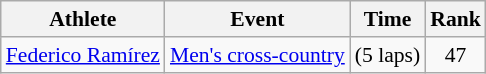<table class=wikitable style="font-size:90%">
<tr>
<th>Athlete</th>
<th>Event</th>
<th>Time</th>
<th>Rank</th>
</tr>
<tr align=center>
<td align=left><a href='#'>Federico Ramírez</a></td>
<td align=left><a href='#'>Men's cross-country</a></td>
<td> (5 laps)</td>
<td>47</td>
</tr>
</table>
